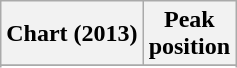<table class="wikitable sortable">
<tr>
<th>Chart (2013)</th>
<th>Peak<br> position</th>
</tr>
<tr>
</tr>
<tr>
</tr>
</table>
